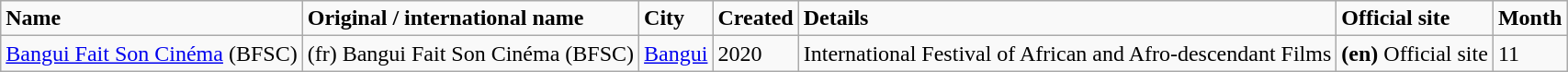<table class="wikitable">
<tr>
<td><strong>Name</strong></td>
<td><strong>Original / international name</strong></td>
<td><strong>City</strong></td>
<td><strong>Created</strong></td>
<td><strong>Details</strong></td>
<td><strong>Official site</strong></td>
<td><strong>Month</strong></td>
</tr>
<tr>
<td><a href='#'>Bangui Fait Son Cinéma</a> (BFSC)</td>
<td>(fr) Bangui Fait Son Cinéma (BFSC)</td>
<td><a href='#'>Bangui</a></td>
<td>2020</td>
<td>International Festival of African and Afro-descendant Films</td>
<td><strong>(en)</strong> Official site</td>
<td>11</td>
</tr>
</table>
